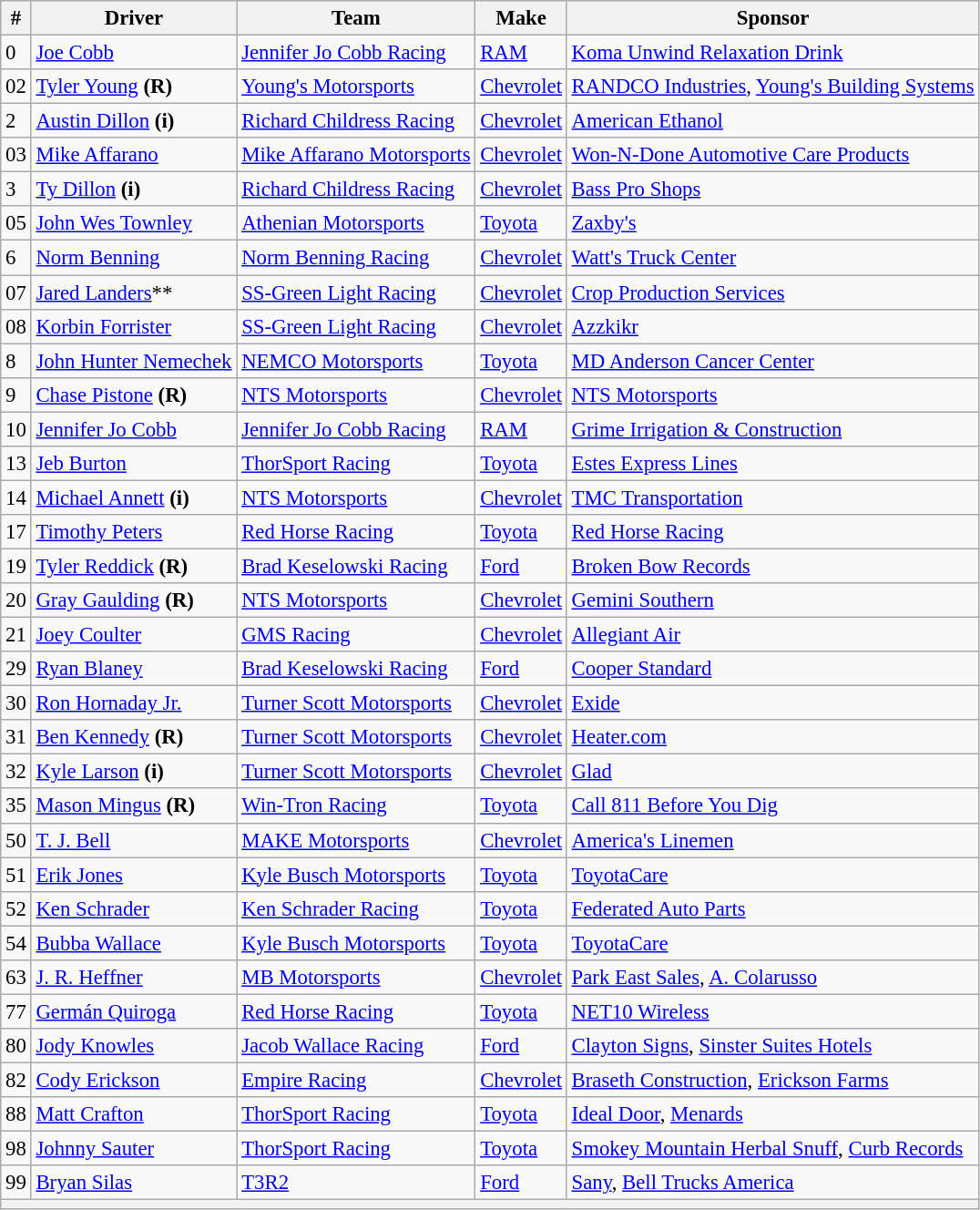<table class="wikitable" style="font-size:95%">
<tr>
<th>#</th>
<th>Driver</th>
<th>Team</th>
<th>Make</th>
<th>Sponsor</th>
</tr>
<tr>
<td>0</td>
<td><a href='#'>Joe Cobb</a></td>
<td><a href='#'>Jennifer Jo Cobb Racing</a></td>
<td><a href='#'>RAM</a></td>
<td><a href='#'>Koma Unwind Relaxation Drink</a></td>
</tr>
<tr>
<td>02</td>
<td><a href='#'>Tyler Young</a> <strong>(R)</strong></td>
<td><a href='#'>Young's Motorsports</a></td>
<td><a href='#'>Chevrolet</a></td>
<td><a href='#'>RANDCO Industries</a>, <a href='#'>Young's Building Systems</a></td>
</tr>
<tr>
<td>2</td>
<td><a href='#'>Austin Dillon</a> <strong>(i)</strong></td>
<td><a href='#'>Richard Childress Racing</a></td>
<td><a href='#'>Chevrolet</a></td>
<td><a href='#'>American Ethanol</a></td>
</tr>
<tr>
<td>03</td>
<td><a href='#'>Mike Affarano</a></td>
<td><a href='#'>Mike Affarano Motorsports</a></td>
<td><a href='#'>Chevrolet</a></td>
<td><a href='#'>Won-N-Done Automotive Care Products</a></td>
</tr>
<tr>
<td>3</td>
<td><a href='#'>Ty Dillon</a> <strong>(i)</strong></td>
<td><a href='#'>Richard Childress Racing</a></td>
<td><a href='#'>Chevrolet</a></td>
<td><a href='#'>Bass Pro Shops</a></td>
</tr>
<tr>
<td>05</td>
<td><a href='#'>John Wes Townley</a></td>
<td><a href='#'>Athenian Motorsports</a></td>
<td><a href='#'>Toyota</a></td>
<td><a href='#'>Zaxby's</a></td>
</tr>
<tr>
<td>6</td>
<td><a href='#'>Norm Benning</a></td>
<td><a href='#'>Norm Benning Racing</a></td>
<td><a href='#'>Chevrolet</a></td>
<td><a href='#'>Watt's Truck Center</a></td>
</tr>
<tr>
<td>07</td>
<td><a href='#'>Jared Landers</a>**</td>
<td><a href='#'>SS-Green Light Racing</a></td>
<td><a href='#'>Chevrolet</a></td>
<td><a href='#'>Crop Production Services</a></td>
</tr>
<tr>
<td>08</td>
<td><a href='#'>Korbin Forrister</a></td>
<td><a href='#'>SS-Green Light Racing</a></td>
<td><a href='#'>Chevrolet</a></td>
<td><a href='#'>Azzkikr</a></td>
</tr>
<tr>
<td>8</td>
<td><a href='#'>John Hunter Nemechek</a></td>
<td><a href='#'>NEMCO Motorsports</a></td>
<td><a href='#'>Toyota</a></td>
<td><a href='#'>MD Anderson Cancer Center</a></td>
</tr>
<tr>
<td>9</td>
<td><a href='#'>Chase Pistone</a> <strong>(R)</strong></td>
<td><a href='#'>NTS Motorsports</a></td>
<td><a href='#'>Chevrolet</a></td>
<td><a href='#'>NTS Motorsports</a></td>
</tr>
<tr>
<td>10</td>
<td><a href='#'>Jennifer Jo Cobb</a></td>
<td><a href='#'>Jennifer Jo Cobb Racing</a></td>
<td><a href='#'>RAM</a></td>
<td><a href='#'>Grime Irrigation & Construction</a></td>
</tr>
<tr>
<td>13</td>
<td><a href='#'>Jeb Burton</a></td>
<td><a href='#'>ThorSport Racing</a></td>
<td><a href='#'>Toyota</a></td>
<td><a href='#'>Estes Express Lines</a></td>
</tr>
<tr>
<td>14</td>
<td><a href='#'>Michael Annett</a> <strong>(i)</strong></td>
<td><a href='#'>NTS Motorsports</a></td>
<td><a href='#'>Chevrolet</a></td>
<td><a href='#'>TMC Transportation</a></td>
</tr>
<tr>
<td>17</td>
<td><a href='#'>Timothy Peters</a></td>
<td><a href='#'>Red Horse Racing</a></td>
<td><a href='#'>Toyota</a></td>
<td><a href='#'>Red Horse Racing</a></td>
</tr>
<tr>
<td>19</td>
<td><a href='#'>Tyler Reddick</a> <strong>(R)</strong></td>
<td><a href='#'>Brad Keselowski Racing</a></td>
<td><a href='#'>Ford</a></td>
<td><a href='#'>Broken Bow Records</a></td>
</tr>
<tr>
<td>20</td>
<td><a href='#'>Gray Gaulding</a> <strong>(R)</strong></td>
<td><a href='#'>NTS Motorsports</a></td>
<td><a href='#'>Chevrolet</a></td>
<td><a href='#'>Gemini Southern</a></td>
</tr>
<tr>
<td>21</td>
<td><a href='#'>Joey Coulter</a></td>
<td><a href='#'>GMS Racing</a></td>
<td><a href='#'>Chevrolet</a></td>
<td><a href='#'>Allegiant Air</a></td>
</tr>
<tr>
<td>29</td>
<td><a href='#'>Ryan Blaney</a></td>
<td><a href='#'>Brad Keselowski Racing</a></td>
<td><a href='#'>Ford</a></td>
<td><a href='#'>Cooper Standard</a></td>
</tr>
<tr>
<td>30</td>
<td><a href='#'>Ron Hornaday Jr.</a></td>
<td><a href='#'>Turner Scott Motorsports</a></td>
<td><a href='#'>Chevrolet</a></td>
<td><a href='#'>Exide</a></td>
</tr>
<tr>
<td>31</td>
<td><a href='#'>Ben Kennedy</a> <strong>(R)</strong></td>
<td><a href='#'>Turner Scott Motorsports</a></td>
<td><a href='#'>Chevrolet</a></td>
<td><a href='#'>Heater.com</a></td>
</tr>
<tr>
<td>32</td>
<td><a href='#'>Kyle Larson</a> <strong>(i)</strong></td>
<td><a href='#'>Turner Scott Motorsports</a></td>
<td><a href='#'>Chevrolet</a></td>
<td><a href='#'>Glad</a></td>
</tr>
<tr>
<td>35</td>
<td><a href='#'>Mason Mingus</a> <strong>(R)</strong></td>
<td><a href='#'>Win-Tron Racing</a></td>
<td><a href='#'>Toyota</a></td>
<td><a href='#'>Call 811 Before You Dig</a></td>
</tr>
<tr>
<td>50</td>
<td><a href='#'>T. J. Bell</a></td>
<td><a href='#'>MAKE Motorsports</a></td>
<td><a href='#'>Chevrolet</a></td>
<td><a href='#'>America's Linemen</a></td>
</tr>
<tr>
<td>51</td>
<td><a href='#'>Erik Jones</a></td>
<td><a href='#'>Kyle Busch Motorsports</a></td>
<td><a href='#'>Toyota</a></td>
<td><a href='#'>ToyotaCare</a></td>
</tr>
<tr>
<td>52</td>
<td><a href='#'>Ken Schrader</a></td>
<td><a href='#'>Ken Schrader Racing</a></td>
<td><a href='#'>Toyota</a></td>
<td><a href='#'>Federated Auto Parts</a></td>
</tr>
<tr>
<td>54</td>
<td><a href='#'>Bubba Wallace</a></td>
<td><a href='#'>Kyle Busch Motorsports</a></td>
<td><a href='#'>Toyota</a></td>
<td><a href='#'>ToyotaCare</a></td>
</tr>
<tr>
<td>63</td>
<td><a href='#'>J. R. Heffner</a></td>
<td><a href='#'>MB Motorsports</a></td>
<td><a href='#'>Chevrolet</a></td>
<td><a href='#'>Park East Sales</a>, <a href='#'>A. Colarusso</a></td>
</tr>
<tr>
<td>77</td>
<td><a href='#'>Germán Quiroga</a></td>
<td><a href='#'>Red Horse Racing</a></td>
<td><a href='#'>Toyota</a></td>
<td><a href='#'>NET10 Wireless</a></td>
</tr>
<tr>
<td>80</td>
<td><a href='#'>Jody Knowles</a></td>
<td><a href='#'>Jacob Wallace Racing</a></td>
<td><a href='#'>Ford</a></td>
<td><a href='#'>Clayton Signs</a>, <a href='#'>Sinster Suites Hotels</a></td>
</tr>
<tr>
<td>82</td>
<td><a href='#'>Cody Erickson</a></td>
<td><a href='#'>Empire Racing</a></td>
<td><a href='#'>Chevrolet</a></td>
<td><a href='#'>Braseth Construction</a>, <a href='#'>Erickson Farms</a></td>
</tr>
<tr>
<td>88</td>
<td><a href='#'>Matt Crafton</a></td>
<td><a href='#'>ThorSport Racing</a></td>
<td><a href='#'>Toyota</a></td>
<td><a href='#'>Ideal Door</a>, <a href='#'>Menards</a></td>
</tr>
<tr>
<td>98</td>
<td><a href='#'>Johnny Sauter</a></td>
<td><a href='#'>ThorSport Racing</a></td>
<td><a href='#'>Toyota</a></td>
<td><a href='#'>Smokey Mountain Herbal Snuff</a>, <a href='#'>Curb Records</a></td>
</tr>
<tr>
<td>99</td>
<td><a href='#'>Bryan Silas</a></td>
<td><a href='#'>T3R2</a></td>
<td><a href='#'>Ford</a></td>
<td><a href='#'>Sany</a>, <a href='#'>Bell Trucks America</a></td>
</tr>
<tr>
<th colspan="5"></th>
</tr>
</table>
